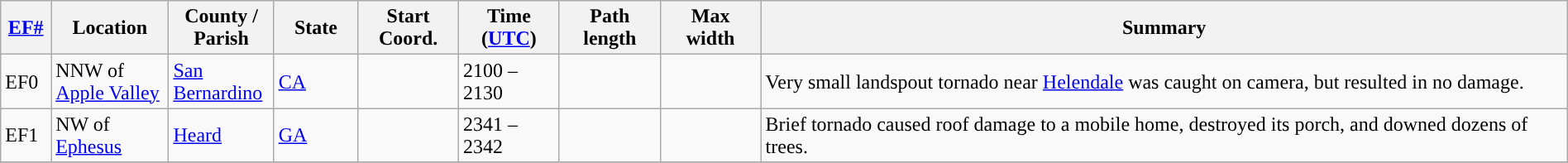<table class="wikitable sortable" style="width:100%;">
<tr>
<th scope="col" width="3%" align="center"><a href='#'>EF#</a></th>
<th scope="col" width="7%" align="center" class="unsortable">Location</th>
<th scope="col" width="6%" align="center" class="unsortable">County / Parish</th>
<th scope="col" width="5%" align="center">State</th>
<th scope="col" width="6%" align="center">Start Coord.</th>
<th scope="col" width="6%" align="center">Time (<a href='#'>UTC</a>)</th>
<th scope="col" width="6%" align="center">Path length</th>
<th scope="col" width="6%" align="center">Max width</th>
<th scope="col" width="48%" class="unsortable" align="center">Summary</th>
</tr>
<tr>
<td>EF0</td>
<td>NNW of <a href='#'>Apple Valley</a></td>
<td><a href='#'>San Bernardino</a></td>
<td><a href='#'>CA</a></td>
<td></td>
<td>2100 – 2130</td>
<td></td>
<td></td>
<td>Very small landspout tornado near <a href='#'>Helendale</a> was caught on camera, but resulted in no damage.</td>
</tr>
<tr>
<td>EF1</td>
<td>NW of <a href='#'>Ephesus</a></td>
<td><a href='#'>Heard</a></td>
<td><a href='#'>GA</a></td>
<td></td>
<td>2341 – 2342</td>
<td></td>
<td></td>
<td>Brief tornado caused roof damage to a mobile home, destroyed its porch, and downed dozens of trees.</td>
</tr>
<tr>
</tr>
</table>
